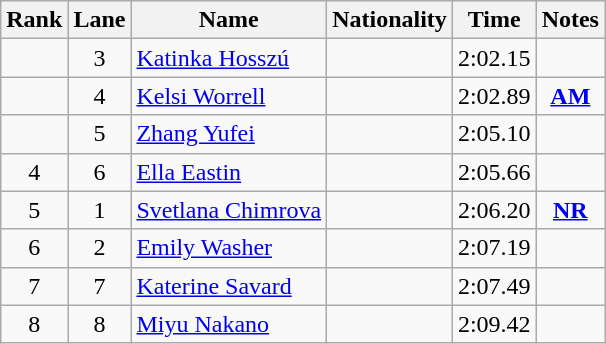<table class="wikitable sortable" style="text-align:center">
<tr>
<th>Rank</th>
<th>Lane</th>
<th>Name</th>
<th>Nationality</th>
<th>Time</th>
<th>Notes</th>
</tr>
<tr>
<td></td>
<td>3</td>
<td align=left><a href='#'>Katinka Hosszú</a></td>
<td align=left></td>
<td>2:02.15</td>
<td></td>
</tr>
<tr>
<td></td>
<td>4</td>
<td align=left><a href='#'>Kelsi Worrell</a></td>
<td align=left></td>
<td>2:02.89</td>
<td><strong><a href='#'>AM</a></strong></td>
</tr>
<tr>
<td></td>
<td>5</td>
<td align=left><a href='#'>Zhang Yufei</a></td>
<td align=left></td>
<td>2:05.10</td>
<td></td>
</tr>
<tr>
<td>4</td>
<td>6</td>
<td align=left><a href='#'>Ella Eastin</a></td>
<td align=left></td>
<td>2:05.66</td>
<td></td>
</tr>
<tr>
<td>5</td>
<td>1</td>
<td align=left><a href='#'>Svetlana Chimrova</a></td>
<td align=left></td>
<td>2:06.20</td>
<td><strong><a href='#'>NR</a></strong></td>
</tr>
<tr>
<td>6</td>
<td>2</td>
<td align=left><a href='#'>Emily Washer</a></td>
<td align=left></td>
<td>2:07.19</td>
<td></td>
</tr>
<tr>
<td>7</td>
<td>7</td>
<td align=left><a href='#'>Katerine Savard</a></td>
<td align=left></td>
<td>2:07.49</td>
<td></td>
</tr>
<tr>
<td>8</td>
<td>8</td>
<td align=left><a href='#'>Miyu Nakano</a></td>
<td align=left></td>
<td>2:09.42</td>
<td></td>
</tr>
</table>
